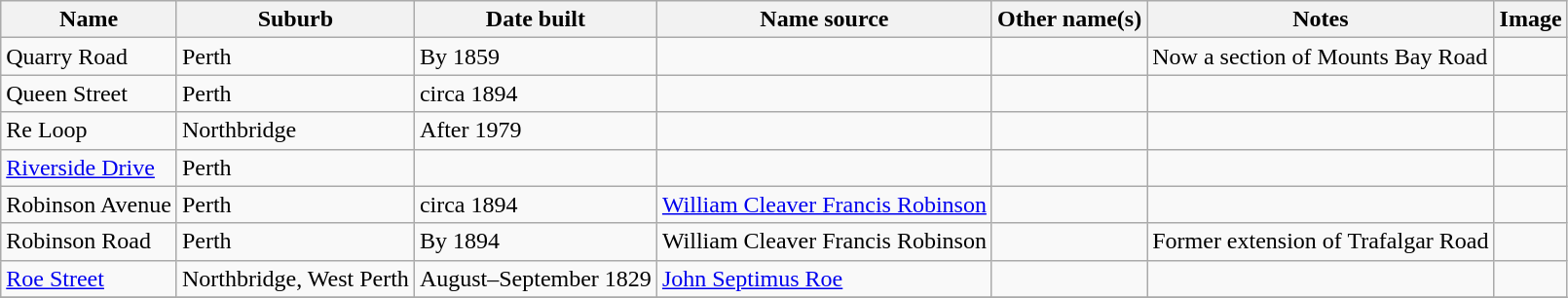<table class="wikitable sortable">
<tr>
<th>Name</th>
<th class="unsortable">Suburb</th>
<th class="unsortable">Date built</th>
<th class="unsortable">Name source</th>
<th class="unsortable">Other name(s)</th>
<th class="unsortable">Notes</th>
<th class="unsortable">Image</th>
</tr>
<tr>
<td>Quarry Road</td>
<td>Perth</td>
<td>By 1859</td>
<td></td>
<td></td>
<td>Now a section of Mounts Bay Road</td>
<td></td>
</tr>
<tr>
<td>Queen Street</td>
<td>Perth</td>
<td>circa 1894</td>
<td></td>
<td></td>
<td></td>
<td></td>
</tr>
<tr>
<td>Re Loop</td>
<td>Northbridge</td>
<td>After 1979</td>
<td></td>
<td></td>
<td></td>
<td></td>
</tr>
<tr>
<td><a href='#'>Riverside Drive</a></td>
<td>Perth</td>
<td></td>
<td></td>
<td></td>
<td></td>
<td></td>
</tr>
<tr>
<td>Robinson Avenue</td>
<td>Perth</td>
<td>circa 1894</td>
<td><a href='#'>William Cleaver Francis Robinson</a></td>
<td></td>
<td></td>
<td></td>
</tr>
<tr>
<td>Robinson Road</td>
<td>Perth</td>
<td>By 1894</td>
<td>William Cleaver Francis Robinson</td>
<td></td>
<td>Former extension of Trafalgar Road</td>
<td></td>
</tr>
<tr>
<td><a href='#'>Roe Street</a></td>
<td>Northbridge, West Perth</td>
<td>August–September 1829</td>
<td><a href='#'>John Septimus Roe</a></td>
<td></td>
<td></td>
<td></td>
</tr>
<tr>
</tr>
</table>
